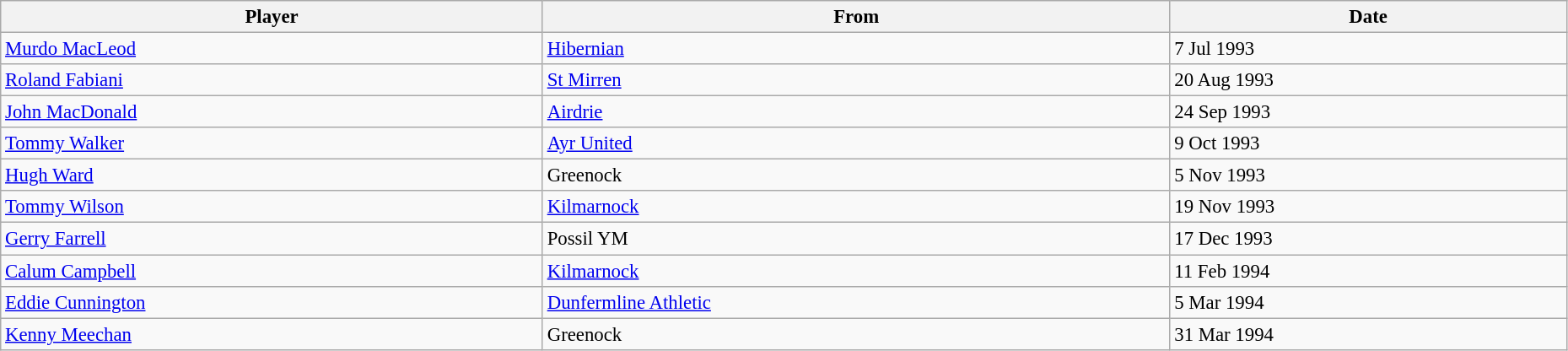<table class="wikitable" style="text-align:center; font-size:95%;width:98%; text-align:left">
<tr>
<th>Player</th>
<th>From</th>
<th>Date</th>
</tr>
<tr>
<td> <a href='#'>Murdo MacLeod</a></td>
<td> <a href='#'>Hibernian</a></td>
<td>7 Jul 1993</td>
</tr>
<tr>
<td> <a href='#'>Roland Fabiani</a></td>
<td> <a href='#'>St Mirren</a></td>
<td>20 Aug 1993</td>
</tr>
<tr>
<td> <a href='#'>John MacDonald</a></td>
<td> <a href='#'>Airdrie</a></td>
<td>24 Sep 1993</td>
</tr>
<tr>
<td> <a href='#'>Tommy Walker</a></td>
<td> <a href='#'>Ayr United</a></td>
<td>9 Oct 1993</td>
</tr>
<tr>
<td> <a href='#'>Hugh Ward</a></td>
<td> Greenock</td>
<td>5 Nov 1993</td>
</tr>
<tr>
<td> <a href='#'>Tommy Wilson</a></td>
<td> <a href='#'>Kilmarnock</a></td>
<td>19 Nov 1993</td>
</tr>
<tr>
<td> <a href='#'>Gerry Farrell</a></td>
<td> Possil YM</td>
<td>17 Dec 1993</td>
</tr>
<tr>
<td> <a href='#'>Calum Campbell</a></td>
<td> <a href='#'>Kilmarnock</a></td>
<td>11 Feb 1994</td>
</tr>
<tr>
<td> <a href='#'>Eddie Cunnington</a></td>
<td> <a href='#'>Dunfermline Athletic</a></td>
<td>5 Mar 1994</td>
</tr>
<tr>
<td> <a href='#'>Kenny Meechan</a></td>
<td> Greenock</td>
<td>31 Mar 1994</td>
</tr>
</table>
